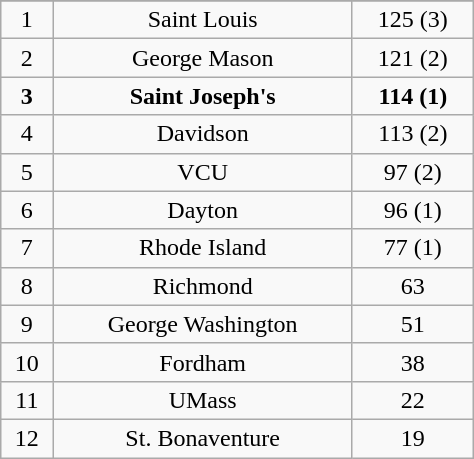<table class="wikitable" style="width: 25%;text-align: center;">
<tr align="center">
</tr>
<tr align="center">
<td>1</td>
<td>Saint Louis</td>
<td>125 (3)</td>
</tr>
<tr>
<td>2</td>
<td>George Mason</td>
<td>121 (2)</td>
</tr>
<tr>
<td><strong>3</strong></td>
<td><strong>Saint Joseph's</strong></td>
<td><strong>114 (1)</strong></td>
</tr>
<tr>
<td>4</td>
<td>Davidson</td>
<td>113 (2)</td>
</tr>
<tr>
<td>5</td>
<td>VCU</td>
<td>97 (2)</td>
</tr>
<tr>
<td>6</td>
<td>Dayton</td>
<td>96 (1)</td>
</tr>
<tr>
<td>7</td>
<td>Rhode Island</td>
<td>77 (1)</td>
</tr>
<tr>
<td>8</td>
<td>Richmond</td>
<td>63</td>
</tr>
<tr>
<td>9</td>
<td>George Washington</td>
<td>51</td>
</tr>
<tr>
<td>10</td>
<td>Fordham</td>
<td>38</td>
</tr>
<tr>
<td>11</td>
<td>UMass</td>
<td>22</td>
</tr>
<tr>
<td>12</td>
<td>St. Bonaventure</td>
<td>19</td>
</tr>
</table>
